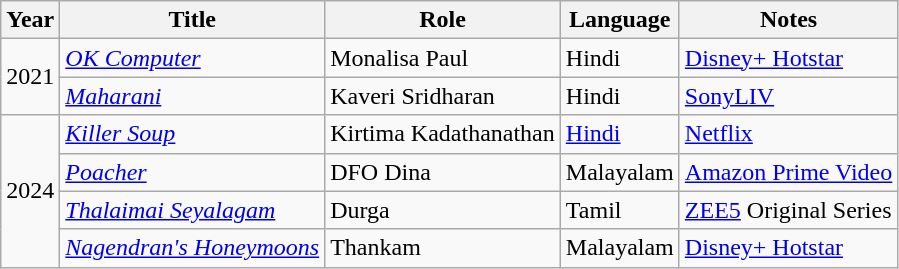<table class="wikitable sortable">
<tr>
<th>Year</th>
<th>Title</th>
<th>Role</th>
<th>Language</th>
<th class="unsortable">Notes</th>
</tr>
<tr>
<td rowspan=2>2021</td>
<td><em><a href='#'>OK Computer</a></em></td>
<td>Monalisa Paul</td>
<td>Hindi</td>
<td><a href='#'>Disney+ Hotstar</a></td>
</tr>
<tr>
<td><em><a href='#'>Maharani</a></em></td>
<td>Kaveri Sridharan</td>
<td>Hindi</td>
<td><a href='#'>SonyLIV</a></td>
</tr>
<tr>
<td rowspan="4">2024</td>
<td><em><a href='#'>Killer Soup</a></em></td>
<td>Kirtima Kadathanathan</td>
<td><a href='#'>Hindi</a></td>
<td><a href='#'>Netflix</a></td>
</tr>
<tr>
<td><em><a href='#'>Poacher</a></em></td>
<td>DFO Dina</td>
<td>Malayalam</td>
<td><a href='#'>Amazon Prime Video</a></td>
</tr>
<tr>
<td><em><a href='#'>Thalaimai Seyalagam</a></em></td>
<td>Durga</td>
<td>Tamil</td>
<td><a href='#'>ZEE5</a> Original Series</td>
</tr>
<tr>
<td><em><a href='#'>Nagendran's Honeymoons</a></em></td>
<td>Thankam</td>
<td>Malayalam</td>
<td><a href='#'>Disney+ Hotstar</a></td>
</tr>
</table>
